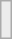<table class="wikitable" style="margin: 1em auto;">
<tr>
<td style="background:#ECECEC;"><br></td>
</tr>
</table>
